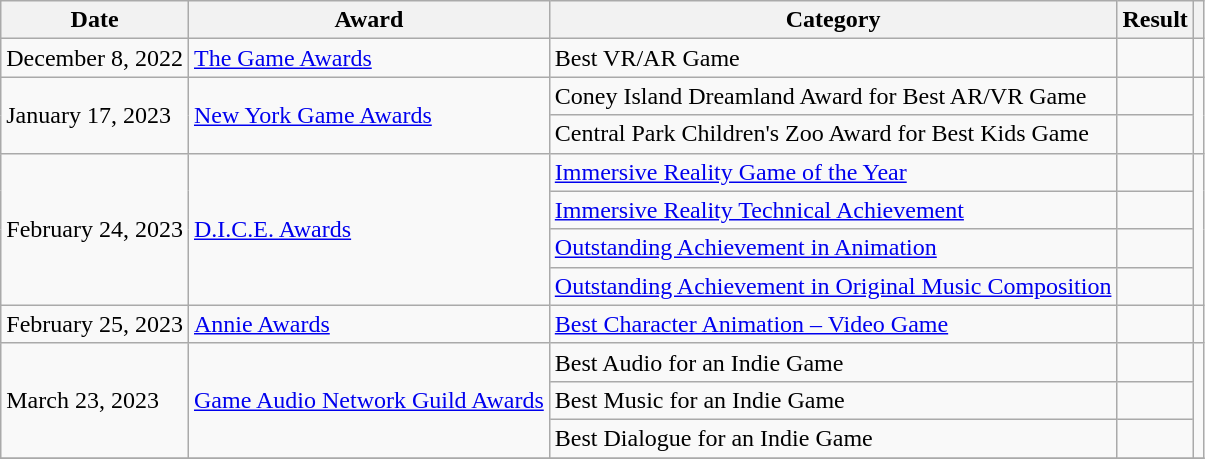<table class="wikitable sortable plainrowheaders">
<tr>
<th scope="col">Date</th>
<th scope="col">Award</th>
<th scope="col">Category</th>
<th scope="col">Result</th>
<th scope="col" class="unsortable"></th>
</tr>
<tr>
<td>December 8, 2022</td>
<td><a href='#'>The Game Awards</a></td>
<td>Best VR/AR Game</td>
<td></td>
<td style="text-align:center;"></td>
</tr>
<tr>
<td rowspan="2">January 17, 2023</td>
<td rowspan="2"><a href='#'>New York Game Awards</a></td>
<td>Coney Island Dreamland Award for Best AR/VR Game</td>
<td></td>
<td style="text-align:center;" rowspan="2"></td>
</tr>
<tr>
<td>Central Park Children's Zoo Award for Best Kids Game</td>
<td></td>
</tr>
<tr>
<td rowspan="4">February 24, 2023</td>
<td rowspan="4"><a href='#'>D.I.C.E. Awards</a></td>
<td><a href='#'>Immersive Reality Game of the Year</a></td>
<td></td>
<td style="text-align:center;" rowspan="4"></td>
</tr>
<tr>
<td><a href='#'>Immersive Reality Technical Achievement</a></td>
<td></td>
</tr>
<tr>
<td><a href='#'>Outstanding Achievement in Animation</a></td>
<td></td>
</tr>
<tr>
<td><a href='#'>Outstanding Achievement in Original Music Composition</a></td>
<td></td>
</tr>
<tr>
<td>February 25, 2023</td>
<td><a href='#'>Annie Awards</a></td>
<td><a href='#'>Best Character Animation – Video Game</a></td>
<td></td>
<td style="text-align:center;"></td>
</tr>
<tr>
<td rowspan="3">March 23, 2023</td>
<td rowspan="3"><a href='#'>Game Audio Network Guild Awards</a></td>
<td>Best Audio for an Indie Game</td>
<td></td>
<td rowspan="3" style="text-align:center;"></td>
</tr>
<tr>
<td>Best Music for an Indie Game</td>
<td></td>
</tr>
<tr>
<td>Best Dialogue for an Indie Game</td>
<td></td>
</tr>
<tr>
</tr>
</table>
